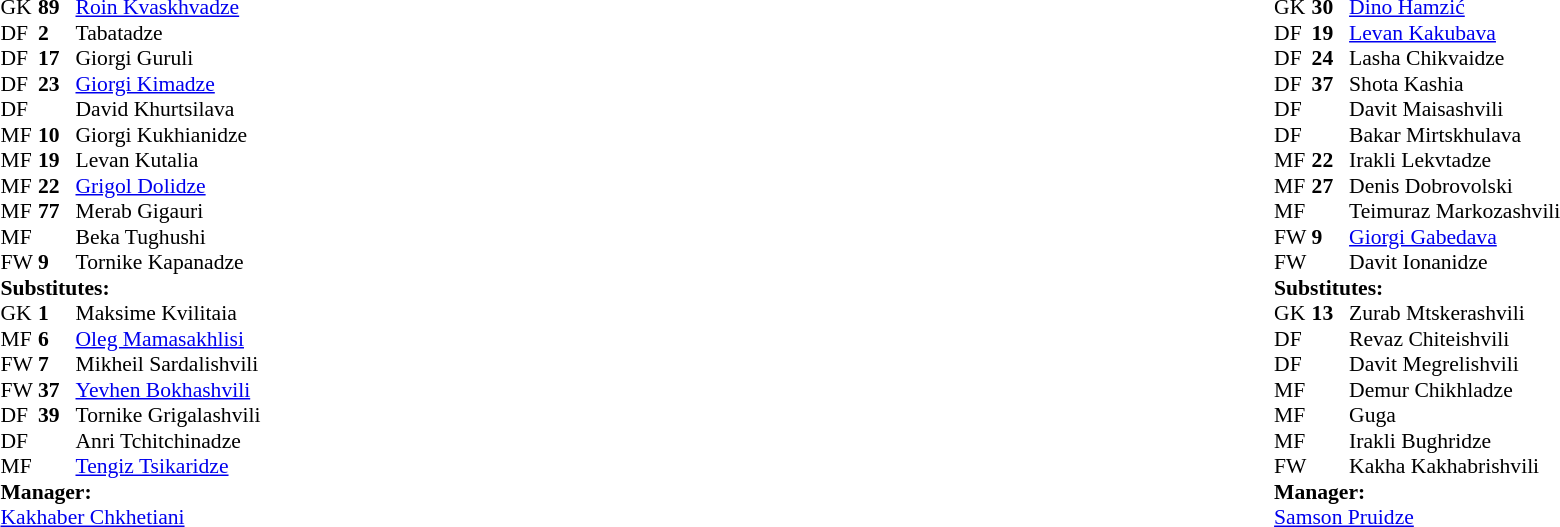<table width="100%">
<tr>
<td valign="top" width="50%"><br><table style="font-size: 90%" cellspacing="0" cellpadding="0">
<tr>
<td colspan=4></td>
</tr>
<tr>
<th width="25"></th>
<th width="25"></th>
</tr>
<tr>
<td>GK</td>
<td><strong>89</strong></td>
<td> <a href='#'>Roin Kvaskhvadze</a></td>
</tr>
<tr>
<td>DF</td>
<td><strong>2 </strong></td>
<td> Tabatadze</td>
</tr>
<tr>
<td>DF</td>
<td><strong>17</strong></td>
<td> Giorgi Guruli</td>
</tr>
<tr>
<td>DF</td>
<td><strong>23</strong></td>
<td> <a href='#'>Giorgi Kimadze</a></td>
</tr>
<tr>
<td>DF</td>
<td><strong>  </strong></td>
<td> David Khurtsilava</td>
</tr>
<tr>
<td>MF</td>
<td><strong>10</strong></td>
<td> Giorgi Kukhianidze</td>
</tr>
<tr>
<td>MF</td>
<td><strong>19</strong></td>
<td> Levan Kutalia</td>
<td></td>
</tr>
<tr>
<td>MF</td>
<td><strong>22</strong></td>
<td> <a href='#'>Grigol Dolidze</a></td>
<td></td>
<td></td>
</tr>
<tr>
<td>MF</td>
<td><strong>77</strong></td>
<td> Merab Gigauri</td>
</tr>
<tr>
<td>MF</td>
<td><strong>  </strong></td>
<td> Beka Tughushi</td>
<td></td>
<td></td>
</tr>
<tr>
<td>FW</td>
<td><strong>9 </strong></td>
<td> Tornike Kapanadze</td>
<td></td>
<td></td>
</tr>
<tr>
<td colspan=3><strong>Substitutes:</strong></td>
</tr>
<tr>
<td>GK</td>
<td><strong>1 </strong></td>
<td> Maksime Kvilitaia</td>
</tr>
<tr>
<td>MF</td>
<td><strong>6 </strong></td>
<td> <a href='#'>Oleg Mamasakhlisi</a></td>
</tr>
<tr>
<td>FW</td>
<td><strong>7 </strong></td>
<td> Mikheil Sardalishvili</td>
<td></td>
<td></td>
</tr>
<tr>
<td>FW</td>
<td><strong>37</strong></td>
<td> <a href='#'>Yevhen Bokhashvili</a></td>
<td></td>
<td></td>
</tr>
<tr>
<td>DF</td>
<td><strong>39</strong></td>
<td> Tornike Grigalashvili</td>
</tr>
<tr>
<td>DF</td>
<td><strong>  </strong></td>
<td> Anri Tchitchinadze</td>
</tr>
<tr>
<td>MF</td>
<td><strong>  </strong></td>
<td> <a href='#'>Tengiz Tsikaridze</a></td>
<td></td>
<td></td>
</tr>
<tr>
<td colspan=3><strong>Manager:</strong></td>
</tr>
<tr>
<td colspan=3> <a href='#'>Kakhaber Chkhetiani</a></td>
</tr>
</table>
</td>
<td valign="top" width="50%"><br><table style="font-size: 90%" cellspacing="0" cellpadding="0" align="center">
<tr>
<td colspan=4></td>
</tr>
<tr>
<th width=25></th>
<th width=25></th>
</tr>
<tr>
<td>GK</td>
<td><strong>30</strong></td>
<td> <a href='#'>Dino Hamzić</a></td>
</tr>
<tr>
<td>DF</td>
<td><strong>19</strong></td>
<td> <a href='#'>Levan Kakubava</a></td>
</tr>
<tr>
<td>DF</td>
<td><strong>24</strong></td>
<td> Lasha Chikvaidze</td>
<td></td>
</tr>
<tr>
<td>DF</td>
<td><strong>37</strong></td>
<td> Shota Kashia</td>
</tr>
<tr>
<td>DF</td>
<td><strong>  </strong></td>
<td> Davit Maisashvili</td>
</tr>
<tr>
<td>DF</td>
<td><strong>  </strong></td>
<td> Bakar Mirtskhulava</td>
</tr>
<tr>
<td>MF</td>
<td><strong>22</strong></td>
<td> Irakli Lekvtadze</td>
<td></td>
<td></td>
</tr>
<tr>
<td>MF</td>
<td><strong>27</strong></td>
<td> Denis Dobrovolski</td>
</tr>
<tr>
<td>MF</td>
<td><strong>  </strong></td>
<td> Teimuraz Markozashvili</td>
<td></td>
</tr>
<tr>
<td>FW</td>
<td><strong>9 </strong></td>
<td> <a href='#'>Giorgi Gabedava</a></td>
<td></td>
<td></td>
</tr>
<tr>
<td>FW</td>
<td><strong>  </strong></td>
<td> Davit Ionanidze</td>
<td></td>
<td></td>
</tr>
<tr>
<td colspan=3><strong>Substitutes:</strong></td>
</tr>
<tr>
<td>GK</td>
<td><strong>13</strong></td>
<td> Zurab Mtskerashvili</td>
</tr>
<tr>
<td>DF</td>
<td><strong>  </strong></td>
<td> Revaz Chiteishvili</td>
</tr>
<tr>
<td>DF</td>
<td><strong>  </strong></td>
<td> Davit Megrelishvili</td>
</tr>
<tr>
<td>MF</td>
<td><strong>  </strong></td>
<td> Demur Chikhladze</td>
</tr>
<tr>
<td>MF</td>
<td><strong>  </strong></td>
<td> Guga</td>
<td></td>
<td></td>
</tr>
<tr>
<td>MF</td>
<td><strong>  </strong></td>
<td> Irakli Bughridze</td>
<td></td>
<td></td>
</tr>
<tr>
<td>FW</td>
<td><strong>  </strong></td>
<td> Kakha Kakhabrishvili</td>
<td></td>
<td></td>
</tr>
<tr>
<td colspan=3><strong>Manager:</strong></td>
</tr>
<tr>
<td colspan=3> <a href='#'>Samson Pruidze</a></td>
</tr>
</table>
</td>
</tr>
</table>
